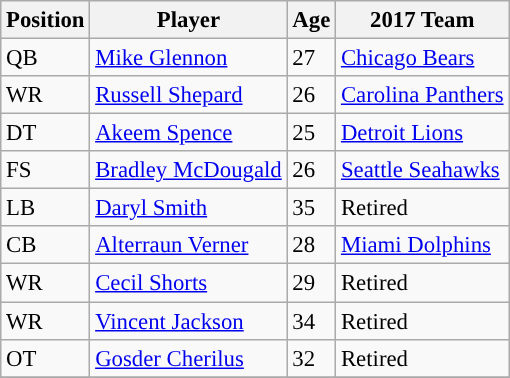<table class="wikitable" style="font-size: 95%; text-align: left">
<tr>
<th>Position</th>
<th>Player</th>
<th>Age</th>
<th>2017 Team</th>
</tr>
<tr>
<td>QB</td>
<td><a href='#'>Mike Glennon</a></td>
<td>27</td>
<td><a href='#'>Chicago Bears</a></td>
</tr>
<tr>
<td>WR</td>
<td><a href='#'>Russell Shepard</a></td>
<td>26</td>
<td><a href='#'>Carolina Panthers</a></td>
</tr>
<tr>
<td>DT</td>
<td><a href='#'>Akeem Spence</a></td>
<td>25</td>
<td><a href='#'>Detroit Lions</a></td>
</tr>
<tr>
<td>FS</td>
<td><a href='#'>Bradley McDougald</a></td>
<td>26</td>
<td><a href='#'>Seattle Seahawks</a></td>
</tr>
<tr>
<td>LB</td>
<td><a href='#'>Daryl Smith</a></td>
<td>35</td>
<td>Retired</td>
</tr>
<tr>
<td>CB</td>
<td><a href='#'>Alterraun Verner</a></td>
<td>28</td>
<td><a href='#'>Miami Dolphins</a></td>
</tr>
<tr>
<td>WR</td>
<td><a href='#'>Cecil Shorts</a></td>
<td>29</td>
<td>Retired</td>
</tr>
<tr>
<td>WR</td>
<td><a href='#'>Vincent Jackson</a></td>
<td>34</td>
<td>Retired</td>
</tr>
<tr>
<td>OT</td>
<td><a href='#'>Gosder Cherilus</a></td>
<td>32</td>
<td>Retired</td>
</tr>
<tr>
</tr>
</table>
